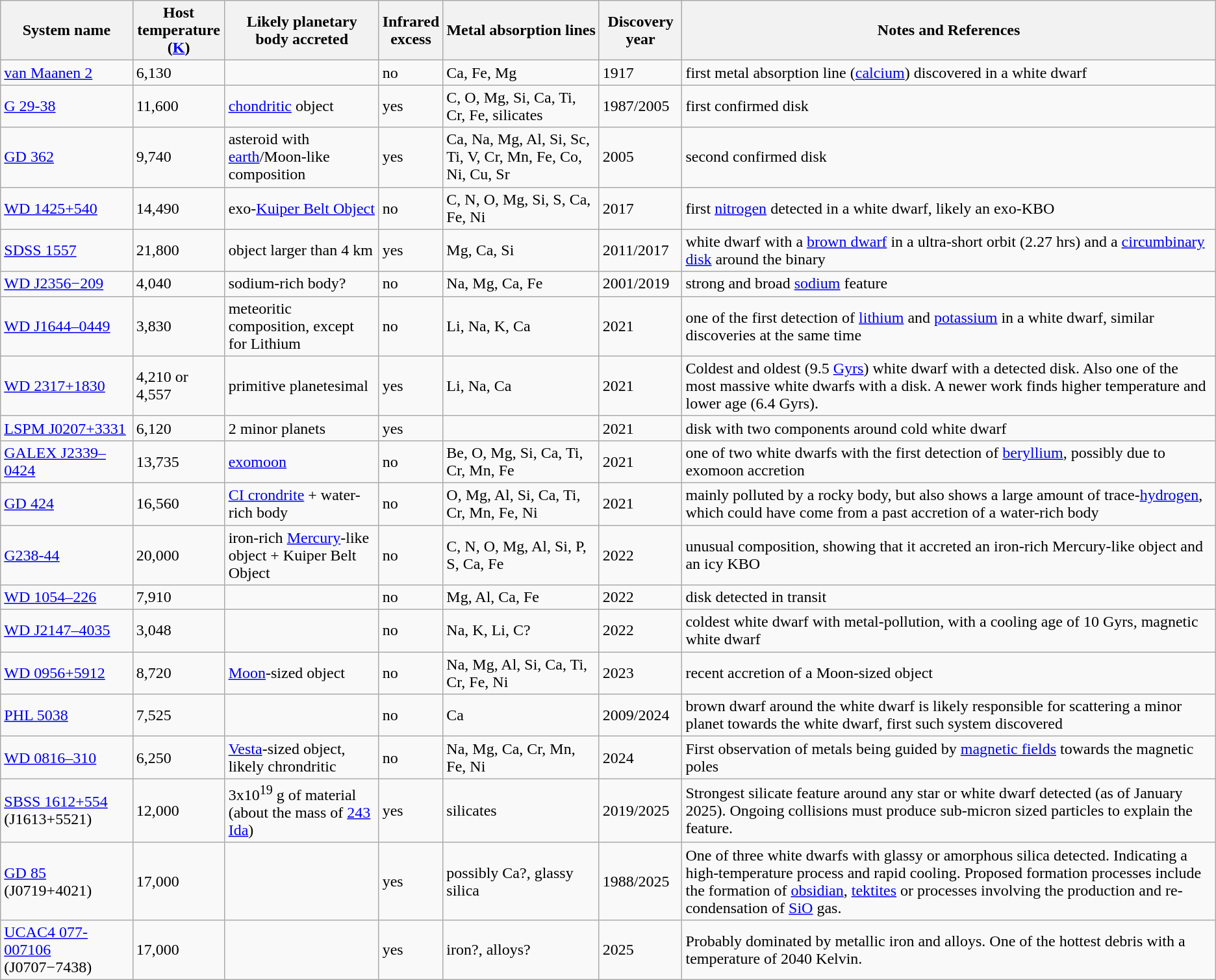<table class="wikitable sortable">
<tr>
<th>System name</th>
<th>Host<br>temperature<br>(<a href='#'>K</a>)</th>
<th>Likely planetary<br>body accreted</th>
<th>Infrared<br>excess</th>
<th>Metal absorption lines</th>
<th>Discovery year</th>
<th class=unsortable>Notes and References</th>
</tr>
<tr>
<td><a href='#'>van Maanen 2</a></td>
<td>6,130</td>
<td></td>
<td>no</td>
<td>Ca, Fe, Mg</td>
<td>1917</td>
<td> first metal absorption line (<a href='#'>calcium</a>) discovered in a white dwarf</td>
</tr>
<tr>
<td><a href='#'>G 29-38</a></td>
<td>11,600</td>
<td><a href='#'>chondritic</a> object</td>
<td>yes</td>
<td>C, O, Mg, Si, Ca, Ti, Cr, Fe, silicates</td>
<td>1987/2005</td>
<td> first confirmed disk</td>
</tr>
<tr>
<td><a href='#'>GD 362</a></td>
<td>9,740</td>
<td>asteroid with <a href='#'>earth</a>/Moon-like composition</td>
<td>yes</td>
<td>Ca, Na, Mg, Al, Si, Sc, Ti, V, Cr, Mn, Fe, Co, Ni, Cu, Sr</td>
<td>2005</td>
<td> second confirmed disk</td>
</tr>
<tr>
<td><a href='#'>WD 1425+540</a></td>
<td>14,490</td>
<td>exo-<a href='#'>Kuiper Belt Object</a></td>
<td>no</td>
<td>C, N, O, Mg, Si, S, Ca, Fe, Ni</td>
<td>2017</td>
<td> first <a href='#'>nitrogen</a> detected in a white dwarf, likely an exo-KBO</td>
</tr>
<tr>
<td><a href='#'>SDSS 1557</a></td>
<td>21,800</td>
<td>object larger than 4 km</td>
<td>yes</td>
<td>Mg, Ca, Si</td>
<td>2011/2017</td>
<td> white dwarf with a <a href='#'>brown dwarf</a> in a ultra-short orbit (2.27 hrs) and a <a href='#'>circumbinary disk</a> around the binary</td>
</tr>
<tr>
<td><a href='#'>WD J2356−209</a></td>
<td>4,040</td>
<td>sodium-rich body?</td>
<td>no</td>
<td>Na, Mg, Ca, Fe</td>
<td>2001/2019</td>
<td> strong and broad <a href='#'>sodium</a> feature</td>
</tr>
<tr>
<td><a href='#'>WD J1644–0449</a></td>
<td>3,830</td>
<td>meteoritic composition, except for Lithium</td>
<td>no</td>
<td>Li, Na, K, Ca</td>
<td>2021</td>
<td> one of the first detection of <a href='#'>lithium</a> and <a href='#'>potassium</a> in a white dwarf, similar discoveries at the same time</td>
</tr>
<tr>
<td><a href='#'>WD 2317+1830</a></td>
<td>4,210 or 4,557</td>
<td>primitive planetesimal</td>
<td>yes</td>
<td>Li, Na, Ca</td>
<td>2021</td>
<td> Coldest and oldest (9.5 <a href='#'>Gyrs</a>) white dwarf with a detected disk. Also one of the most massive white dwarfs with a disk. A newer work finds higher temperature and lower age (6.4 Gyrs).</td>
</tr>
<tr>
<td><a href='#'>LSPM J0207+3331</a></td>
<td>6,120</td>
<td>2 minor planets</td>
<td>yes</td>
<td></td>
<td>2021</td>
<td> disk with two components around cold white dwarf</td>
</tr>
<tr>
<td><a href='#'>GALEX J2339–0424</a></td>
<td>13,735</td>
<td><a href='#'>exomoon</a></td>
<td>no</td>
<td>Be, O, Mg, Si, Ca, Ti, Cr, Mn, Fe</td>
<td>2021</td>
<td> one of two white dwarfs with the first detection of <a href='#'>beryllium</a>, possibly due to exomoon accretion</td>
</tr>
<tr>
<td><a href='#'>GD 424</a></td>
<td>16,560</td>
<td><a href='#'>CI crondrite</a> + water-rich body</td>
<td>no</td>
<td>O, Mg, Al, Si, Ca, Ti, Cr, Mn, Fe, Ni</td>
<td>2021</td>
<td> mainly polluted by a rocky body, but also shows a large amount of trace-<a href='#'>hydrogen</a>, which could have come from a past accretion of a water-rich body</td>
</tr>
<tr>
<td><a href='#'>G238-44</a></td>
<td>20,000</td>
<td>iron-rich <a href='#'>Mercury</a>-like object + Kuiper Belt Object</td>
<td>no</td>
<td>C, N, O, Mg, Al, Si, P, S, Ca, Fe</td>
<td>2022</td>
<td> unusual composition, showing that it accreted an iron-rich Mercury-like object and an icy KBO</td>
</tr>
<tr>
<td><a href='#'>WD 1054–226</a></td>
<td>7,910</td>
<td></td>
<td>no</td>
<td>Mg, Al, Ca, Fe</td>
<td>2022</td>
<td> disk detected in transit</td>
</tr>
<tr>
<td><a href='#'>WD J2147–4035</a></td>
<td>3,048</td>
<td></td>
<td>no</td>
<td>Na, K, Li, C?</td>
<td>2022</td>
<td> coldest white dwarf with metal-pollution, with a cooling age of 10 Gyrs, magnetic white dwarf</td>
</tr>
<tr>
<td><a href='#'>WD 0956+5912</a></td>
<td>8,720</td>
<td><a href='#'>Moon</a>-sized object</td>
<td>no</td>
<td>Na, Mg, Al, Si, Ca, Ti, Cr, Fe, Ni</td>
<td>2023</td>
<td> recent accretion of a Moon-sized object</td>
</tr>
<tr>
<td><a href='#'>PHL 5038</a></td>
<td>7,525</td>
<td></td>
<td>no</td>
<td>Ca</td>
<td>2009/2024</td>
<td>brown dwarf around the white dwarf is likely responsible for scattering a minor planet towards the white dwarf, first such system discovered</td>
</tr>
<tr>
<td><a href='#'>WD 0816–310</a></td>
<td>6,250</td>
<td><a href='#'>Vesta</a>-sized object, likely chrondritic</td>
<td>no</td>
<td>Na, Mg, Ca, Cr, Mn, Fe, Ni</td>
<td>2024</td>
<td> First observation of metals being guided by <a href='#'>magnetic fields</a> towards the magnetic poles</td>
</tr>
<tr>
<td><a href='#'>SBSS 1612+554</a> (J1613+5521)</td>
<td>12,000</td>
<td>3x10<sup>19</sup> g of material (about the mass of <a href='#'>243 Ida</a>)</td>
<td>yes</td>
<td>silicates</td>
<td>2019/2025</td>
<td> Strongest silicate feature around any star or white dwarf detected (as of January 2025). Ongoing collisions must produce sub-micron sized particles to explain the feature.</td>
</tr>
<tr>
<td><a href='#'>GD 85</a> (J0719+4021)</td>
<td>17,000</td>
<td></td>
<td>yes</td>
<td>possibly Ca?, glassy silica</td>
<td>1988/2025</td>
<td> One of three white dwarfs with glassy or amorphous silica detected. Indicating a high-temperature process and rapid cooling. Proposed formation processes include the formation of <a href='#'>obsidian</a>, <a href='#'>tektites</a> or processes involving the production and re-condensation of <a href='#'>SiO</a> gas.</td>
</tr>
<tr>
<td><a href='#'>UCAC4 077-007106</a> (J0707−7438)</td>
<td>17,000</td>
<td></td>
<td>yes</td>
<td>iron?, alloys?</td>
<td>2025</td>
<td> Probably dominated by metallic iron and alloys. One of the hottest debris with a temperature of 2040 Kelvin.</td>
</tr>
</table>
